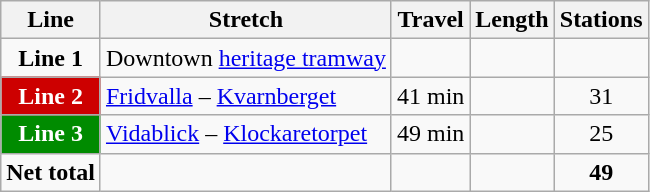<table class="wikitable">
<tr>
<th align="center">Line</th>
<th align="left">Stretch</th>
<th align="right">Travel</th>
<th align="right">Length</th>
<th align="right">Stations</th>
</tr>
<tr>
<td align="center"><strong>Line 1</strong></td>
<td align="left">Downtown <a href='#'>heritage tramway</a></td>
<td align="right"></td>
<td align="right"></td>
<td align="center"></td>
</tr>
<tr>
<td align="center" style="color: White; background-color: #CD0000"><strong>Line 2</strong></td>
<td align="left"><a href='#'>Fridvalla</a> – <a href='#'>Kvarnberget</a></td>
<td align="right">41 min</td>
<td align="right"></td>
<td align="center">31</td>
</tr>
<tr>
<td align="center" style="color: White; background-color: #008B00"><strong>Line 3</strong></td>
<td align="left"><a href='#'>Vidablick</a> – <a href='#'>Klockaretorpet</a></td>
<td align="right">49 min</td>
<td align="right"></td>
<td align="center">25</td>
</tr>
<tr>
<td align="center"><strong>Net total</strong></td>
<td align="left"></td>
<td align="right"></td>
<td align="right"><strong></strong></td>
<td align="center"><strong>49</strong></td>
</tr>
</table>
